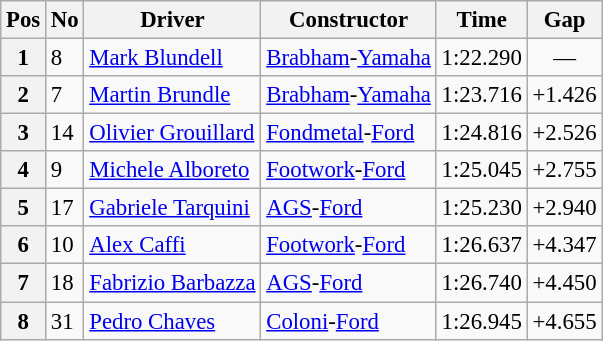<table class="wikitable sortable" style="font-size: 95%;">
<tr>
<th>Pos</th>
<th>No</th>
<th>Driver</th>
<th>Constructor</th>
<th>Time</th>
<th>Gap</th>
</tr>
<tr>
<th>1</th>
<td>8</td>
<td> <a href='#'>Mark Blundell</a></td>
<td><a href='#'>Brabham</a>-<a href='#'>Yamaha</a></td>
<td>1:22.290</td>
<td align="center">—</td>
</tr>
<tr>
<th>2</th>
<td>7</td>
<td> <a href='#'>Martin Brundle</a></td>
<td><a href='#'>Brabham</a>-<a href='#'>Yamaha</a></td>
<td>1:23.716</td>
<td>+1.426</td>
</tr>
<tr>
<th>3</th>
<td>14</td>
<td> <a href='#'>Olivier Grouillard</a></td>
<td><a href='#'>Fondmetal</a>-<a href='#'>Ford</a></td>
<td>1:24.816</td>
<td>+2.526</td>
</tr>
<tr>
<th>4</th>
<td>9</td>
<td> <a href='#'>Michele Alboreto</a></td>
<td><a href='#'>Footwork</a>-<a href='#'>Ford</a></td>
<td>1:25.045</td>
<td>+2.755</td>
</tr>
<tr>
<th>5</th>
<td>17</td>
<td> <a href='#'>Gabriele Tarquini</a></td>
<td><a href='#'>AGS</a>-<a href='#'>Ford</a></td>
<td>1:25.230</td>
<td>+2.940</td>
</tr>
<tr>
<th>6</th>
<td>10</td>
<td> <a href='#'>Alex Caffi</a></td>
<td><a href='#'>Footwork</a>-<a href='#'>Ford</a></td>
<td>1:26.637</td>
<td>+4.347</td>
</tr>
<tr>
<th>7</th>
<td>18</td>
<td> <a href='#'>Fabrizio Barbazza</a></td>
<td><a href='#'>AGS</a>-<a href='#'>Ford</a></td>
<td>1:26.740</td>
<td>+4.450</td>
</tr>
<tr>
<th>8</th>
<td>31</td>
<td> <a href='#'>Pedro Chaves</a></td>
<td><a href='#'>Coloni</a>-<a href='#'>Ford</a></td>
<td>1:26.945</td>
<td>+4.655</td>
</tr>
</table>
